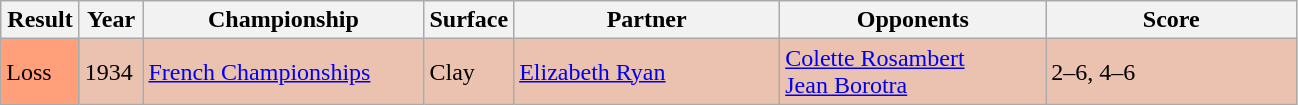<table class="sortable wikitable">
<tr>
<th style="width:45px">Result</th>
<th style="width:35px">Year</th>
<th style="width:180px">Championship</th>
<th style="width:50px">Surface</th>
<th style="width:170px">Partner</th>
<th style="width:170px">Opponents</th>
<th style="width:160px" class="unsortable">Score</th>
</tr>
<tr style="background:#ebc2af;">
<td style="background:#ffa07a;">Loss</td>
<td>1934</td>
<td><a href='#'>French Championships</a></td>
<td>Clay</td>
<td> <a href='#'>Elizabeth Ryan</a></td>
<td> <a href='#'>Colette Rosambert</a> <br>  <a href='#'>Jean Borotra</a></td>
<td>2–6, 4–6</td>
</tr>
</table>
